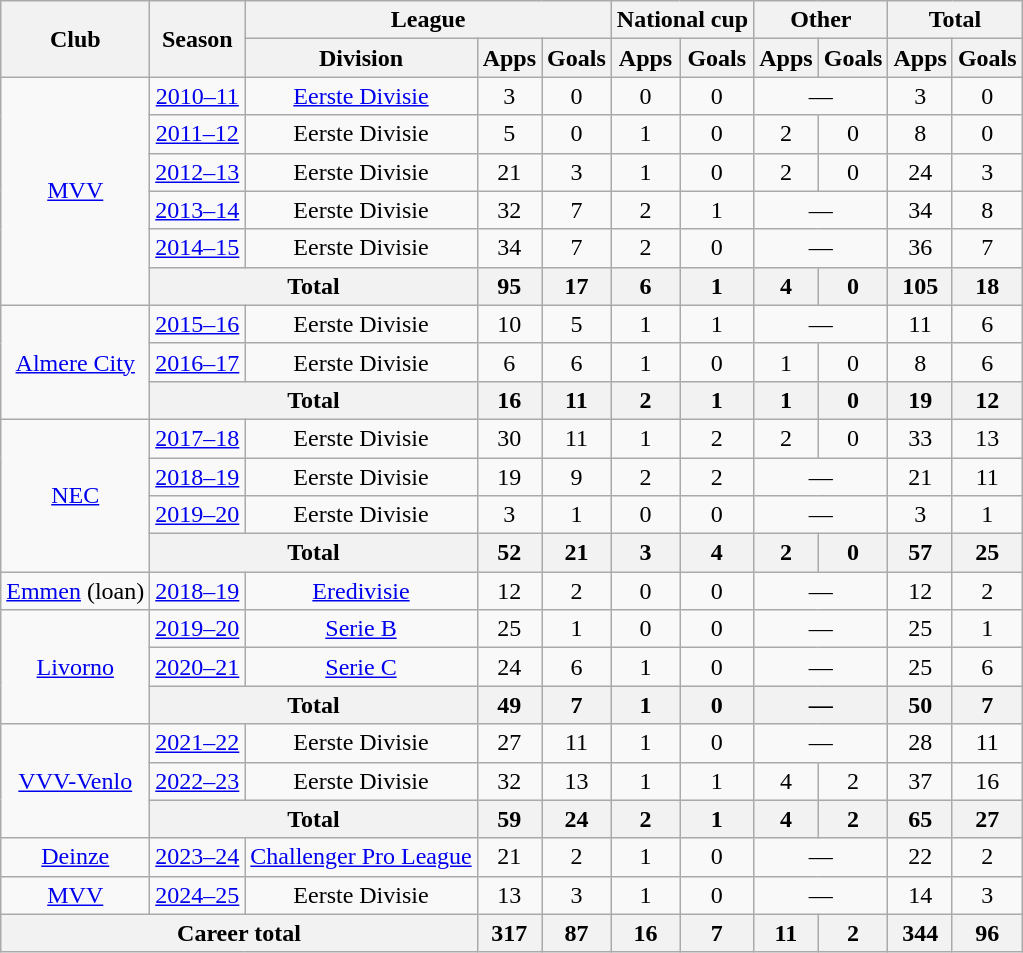<table class="wikitable" style="text-align:center">
<tr>
<th rowspan="2">Club</th>
<th rowspan="2">Season</th>
<th colspan="3">League</th>
<th colspan="2">National cup</th>
<th colspan="2">Other</th>
<th colspan="2">Total</th>
</tr>
<tr>
<th>Division</th>
<th>Apps</th>
<th>Goals</th>
<th>Apps</th>
<th>Goals</th>
<th>Apps</th>
<th>Goals</th>
<th>Apps</th>
<th>Goals</th>
</tr>
<tr>
<td rowspan="6"><a href='#'>MVV</a></td>
<td><a href='#'>2010–11</a></td>
<td><a href='#'>Eerste Divisie</a></td>
<td>3</td>
<td>0</td>
<td>0</td>
<td>0</td>
<td colspan="2">—</td>
<td>3</td>
<td>0</td>
</tr>
<tr>
<td><a href='#'>2011–12</a></td>
<td>Eerste Divisie</td>
<td>5</td>
<td>0</td>
<td>1</td>
<td>0</td>
<td>2</td>
<td>0</td>
<td>8</td>
<td>0</td>
</tr>
<tr>
<td><a href='#'>2012–13</a></td>
<td>Eerste Divisie</td>
<td>21</td>
<td>3</td>
<td>1</td>
<td>0</td>
<td>2</td>
<td>0</td>
<td>24</td>
<td>3</td>
</tr>
<tr>
<td><a href='#'>2013–14</a></td>
<td>Eerste Divisie</td>
<td>32</td>
<td>7</td>
<td>2</td>
<td>1</td>
<td colspan="2">—</td>
<td>34</td>
<td>8</td>
</tr>
<tr>
<td><a href='#'>2014–15</a></td>
<td>Eerste Divisie</td>
<td>34</td>
<td>7</td>
<td>2</td>
<td>0</td>
<td colspan="2">—</td>
<td>36</td>
<td>7</td>
</tr>
<tr>
<th colspan="2">Total</th>
<th>95</th>
<th>17</th>
<th>6</th>
<th>1</th>
<th>4</th>
<th>0</th>
<th>105</th>
<th>18</th>
</tr>
<tr>
<td rowspan="3"><a href='#'>Almere City</a></td>
<td><a href='#'>2015–16</a></td>
<td>Eerste Divisie</td>
<td>10</td>
<td>5</td>
<td>1</td>
<td>1</td>
<td colspan="2">—</td>
<td>11</td>
<td>6</td>
</tr>
<tr>
<td><a href='#'>2016–17</a></td>
<td>Eerste Divisie</td>
<td>6</td>
<td>6</td>
<td>1</td>
<td>0</td>
<td>1</td>
<td>0</td>
<td>8</td>
<td>6</td>
</tr>
<tr>
<th colspan="2">Total</th>
<th>16</th>
<th>11</th>
<th>2</th>
<th>1</th>
<th>1</th>
<th>0</th>
<th>19</th>
<th>12</th>
</tr>
<tr>
<td rowspan="4"><a href='#'>NEC</a></td>
<td><a href='#'>2017–18</a></td>
<td>Eerste Divisie</td>
<td>30</td>
<td>11</td>
<td>1</td>
<td>2</td>
<td>2</td>
<td>0</td>
<td>33</td>
<td>13</td>
</tr>
<tr>
<td><a href='#'>2018–19</a></td>
<td>Eerste Divisie</td>
<td>19</td>
<td>9</td>
<td>2</td>
<td>2</td>
<td colspan="2">—</td>
<td>21</td>
<td>11</td>
</tr>
<tr>
<td><a href='#'>2019–20</a></td>
<td>Eerste Divisie</td>
<td>3</td>
<td>1</td>
<td>0</td>
<td>0</td>
<td colspan="2">—</td>
<td>3</td>
<td>1</td>
</tr>
<tr>
<th colspan="2">Total</th>
<th>52</th>
<th>21</th>
<th>3</th>
<th>4</th>
<th>2</th>
<th>0</th>
<th>57</th>
<th>25</th>
</tr>
<tr>
<td><a href='#'>Emmen</a> (loan)</td>
<td><a href='#'>2018–19</a></td>
<td><a href='#'>Eredivisie</a></td>
<td>12</td>
<td>2</td>
<td>0</td>
<td>0</td>
<td colspan="2">—</td>
<td>12</td>
<td>2</td>
</tr>
<tr>
<td rowspan="3"><a href='#'>Livorno</a></td>
<td><a href='#'>2019–20</a></td>
<td><a href='#'>Serie B</a></td>
<td>25</td>
<td>1</td>
<td>0</td>
<td>0</td>
<td colspan="2">—</td>
<td>25</td>
<td>1</td>
</tr>
<tr>
<td><a href='#'>2020–21</a></td>
<td><a href='#'>Serie C</a></td>
<td>24</td>
<td>6</td>
<td>1</td>
<td>0</td>
<td colspan="2">—</td>
<td>25</td>
<td>6</td>
</tr>
<tr>
<th colspan="2">Total</th>
<th>49</th>
<th>7</th>
<th>1</th>
<th>0</th>
<th colspan="2">—</th>
<th>50</th>
<th>7</th>
</tr>
<tr>
<td rowspan="3"><a href='#'>VVV-Venlo</a></td>
<td><a href='#'>2021–22</a></td>
<td>Eerste Divisie</td>
<td>27</td>
<td>11</td>
<td>1</td>
<td>0</td>
<td colspan="2">—</td>
<td>28</td>
<td>11</td>
</tr>
<tr>
<td><a href='#'>2022–23</a></td>
<td>Eerste Divisie</td>
<td>32</td>
<td>13</td>
<td>1</td>
<td>1</td>
<td>4</td>
<td>2</td>
<td>37</td>
<td>16</td>
</tr>
<tr>
<th colspan="2">Total</th>
<th>59</th>
<th>24</th>
<th>2</th>
<th>1</th>
<th>4</th>
<th>2</th>
<th>65</th>
<th>27</th>
</tr>
<tr>
<td><a href='#'>Deinze</a></td>
<td><a href='#'>2023–24</a></td>
<td><a href='#'>Challenger Pro League</a></td>
<td>21</td>
<td>2</td>
<td>1</td>
<td>0</td>
<td colspan="2">—</td>
<td>22</td>
<td>2</td>
</tr>
<tr>
<td rowspan="1"><a href='#'>MVV</a></td>
<td><a href='#'>2024–25</a></td>
<td>Eerste Divisie</td>
<td>13</td>
<td>3</td>
<td>1</td>
<td>0</td>
<td colspan="2">—</td>
<td>14</td>
<td>3</td>
</tr>
<tr>
<th colspan="3">Career total</th>
<th>317</th>
<th>87</th>
<th>16</th>
<th>7</th>
<th>11</th>
<th>2</th>
<th>344</th>
<th>96</th>
</tr>
</table>
